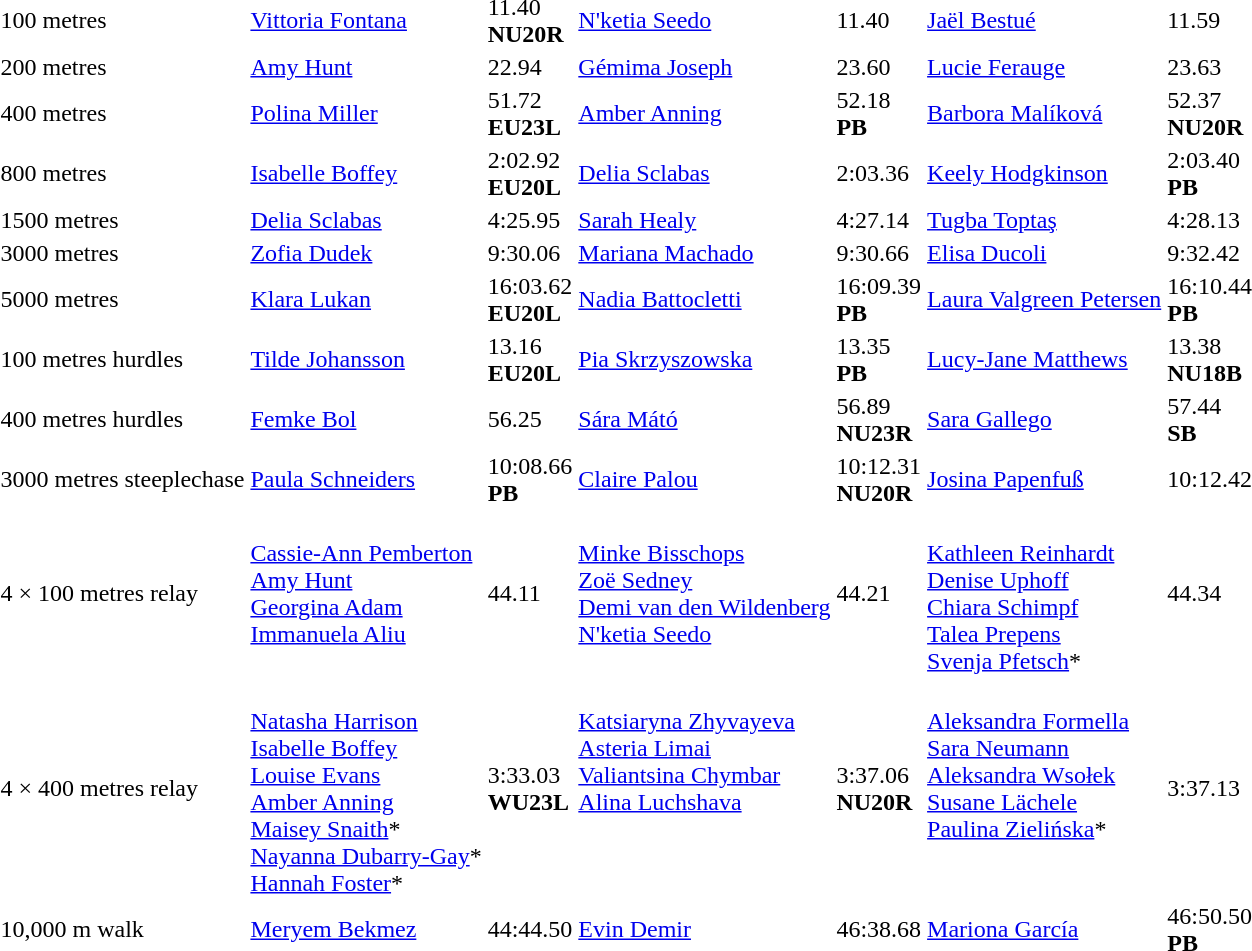<table>
<tr>
<td>100 metres</td>
<td><a href='#'>Vittoria Fontana</a><br></td>
<td>11.40 <br><strong>NU20R</strong></td>
<td><a href='#'>N'ketia Seedo</a><br></td>
<td>11.40</td>
<td><a href='#'>Jaël Bestué</a><br></td>
<td>11.59</td>
</tr>
<tr>
<td>200 metres</td>
<td><a href='#'>Amy Hunt</a><br></td>
<td>22.94</td>
<td><a href='#'>Gémima Joseph</a><br></td>
<td>23.60</td>
<td><a href='#'>Lucie Ferauge</a><br></td>
<td>23.63</td>
</tr>
<tr>
<td>400 metres</td>
<td><a href='#'>Polina Miller</a><br></td>
<td>51.72 <br><strong>EU23L</strong></td>
<td><a href='#'>Amber Anning</a><br></td>
<td>52.18<br><strong>PB</strong></td>
<td><a href='#'>Barbora Malíková</a><br></td>
<td>52.37<br><strong>NU20R</strong></td>
</tr>
<tr>
<td>800 metres</td>
<td><a href='#'>Isabelle Boffey</a><br></td>
<td>2:02.92 <br><strong>EU20L</strong></td>
<td><a href='#'>Delia Sclabas</a><br></td>
<td>2:03.36</td>
<td><a href='#'>Keely Hodgkinson</a><br></td>
<td>2:03.40<br><strong>PB</strong></td>
</tr>
<tr>
<td>1500 metres</td>
<td><a href='#'>Delia Sclabas</a><br></td>
<td>4:25.95</td>
<td><a href='#'>Sarah Healy</a><br></td>
<td>4:27.14</td>
<td><a href='#'>Tugba Toptaş</a><br></td>
<td>4:28.13</td>
</tr>
<tr>
<td>3000 metres</td>
<td><a href='#'>Zofia Dudek</a><br></td>
<td>9:30.06</td>
<td><a href='#'>Mariana Machado</a><br></td>
<td>9:30.66</td>
<td><a href='#'>Elisa Ducoli</a><br></td>
<td>9:32.42</td>
</tr>
<tr>
<td>5000 metres</td>
<td><a href='#'>Klara Lukan</a><br></td>
<td>16:03.62<br><strong>EU20L</strong></td>
<td><a href='#'>Nadia Battocletti</a><br></td>
<td>16:09.39<br><strong>PB</strong></td>
<td><a href='#'>Laura Valgreen Petersen</a><br></td>
<td>16:10.44<br><strong>PB</strong></td>
</tr>
<tr>
<td>100 metres hurdles</td>
<td><a href='#'>Tilde Johansson</a><br></td>
<td>13.16 <br><strong>EU20L</strong></td>
<td><a href='#'>Pia Skrzyszowska</a><br></td>
<td>13.35 <br><strong>PB</strong></td>
<td><a href='#'>Lucy-Jane Matthews</a><br></td>
<td>13.38<br><strong>NU18B</strong></td>
</tr>
<tr>
<td>400 metres hurdles</td>
<td><a href='#'>Femke Bol</a><br></td>
<td>56.25</td>
<td><a href='#'>Sára Mátó</a><br></td>
<td>56.89 <br><strong>NU23R</strong></td>
<td><a href='#'>Sara Gallego</a><br></td>
<td>57.44<br><strong>SB</strong></td>
</tr>
<tr>
<td>3000 metres steeplechase</td>
<td><a href='#'>Paula Schneiders</a><br></td>
<td>10:08.66 <br><strong>PB</strong></td>
<td><a href='#'>Claire Palou</a><br></td>
<td>10:12.31 <br><strong>NU20R</strong></td>
<td><a href='#'>Josina Papenfuß</a><br></td>
<td>10:12.42</td>
</tr>
<tr>
<td>4 × 100 metres relay</td>
<td valign="top"><br><a href='#'>Cassie-Ann Pemberton</a><br><a href='#'>Amy Hunt</a><br><a href='#'>Georgina Adam</a><br><a href='#'>Immanuela Aliu</a></td>
<td>44.11</td>
<td valign="top"><br><a href='#'>Minke Bisschops</a><br><a href='#'>Zoë Sedney</a><br><a href='#'>Demi van den Wildenberg</a><br><a href='#'>N'ketia Seedo</a></td>
<td>44.21</td>
<td><br><a href='#'>Kathleen Reinhardt</a><br><a href='#'>Denise Uphoff</a><br><a href='#'>Chiara Schimpf</a><br><a href='#'>Talea Prepens</a><br><a href='#'>Svenja Pfetsch</a>*</td>
<td>44.34</td>
</tr>
<tr>
<td>4 × 400 metres relay</td>
<td><br><a href='#'>Natasha Harrison</a><br><a href='#'>Isabelle Boffey</a><br><a href='#'>Louise Evans</a><br><a href='#'>Amber Anning</a><br><a href='#'>Maisey Snaith</a>*<br><a href='#'>Nayanna Dubarry-Gay</a>*<br><a href='#'>Hannah Foster</a>*</td>
<td>3:33.03<br><strong>WU23L</strong></td>
<td valign="top"><br><a href='#'>Katsiaryna Zhyvayeva</a><br><a href='#'>Asteria Limai</a><br><a href='#'>Valiantsina Chymbar</a><br><a href='#'>Alina Luchshava</a></td>
<td>3:37.06<br><strong>NU20R</strong></td>
<td valign="top"><br><a href='#'>Aleksandra Formella</a><br><a href='#'>Sara Neumann</a><br><a href='#'>Aleksandra Wsołek</a><br><a href='#'>Susane Lächele</a><br><a href='#'>Paulina Zielińska</a>*</td>
<td>3:37.13</td>
</tr>
<tr>
<td>10,000 m walk</td>
<td><a href='#'>Meryem Bekmez</a><br></td>
<td>44:44.50</td>
<td><a href='#'>Evin Demir</a><br></td>
<td>46:38.68</td>
<td><a href='#'>Mariona García</a><br></td>
<td>46:50.50<br><strong>PB</strong></td>
</tr>
</table>
